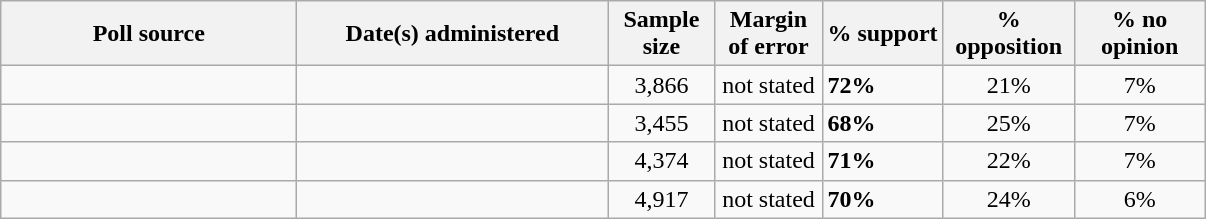<table class="wikitable">
<tr style="text-align:right;">
<th style="width:190px;">Poll source</th>
<th style="width:200px;">Date(s) administered</th>
<th style=max-width:4em>Sample size</th>
<th style=max-width:4em>Margin of error</th>
<th style=max-width:5em>% support</th>
<th style=max-width:5em>% opposition</th>
<th style=max-width:5em>% no opinion</th>
</tr>
<tr>
<td></td>
<td align=center></td>
<td align=center>3,866</td>
<td align=center>not stated</td>
<td><strong>72%</strong></td>
<td align=center>21%</td>
<td align=center>7%</td>
</tr>
<tr>
<td></td>
<td align=center></td>
<td align=center>3,455</td>
<td align=center>not stated</td>
<td><strong>68%</strong></td>
<td align=center>25%</td>
<td align=center>7%</td>
</tr>
<tr>
<td></td>
<td align=center></td>
<td align=center>4,374</td>
<td align=center>not stated</td>
<td><strong>71%</strong></td>
<td align=center>22%</td>
<td align=center>7%</td>
</tr>
<tr>
<td></td>
<td align=center></td>
<td align=center>4,917</td>
<td align=center>not stated</td>
<td><strong>70%</strong></td>
<td align=center>24%</td>
<td align=center>6%</td>
</tr>
</table>
